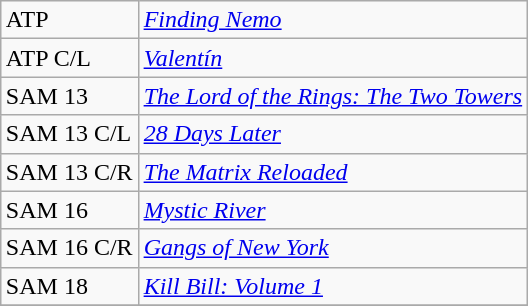<table class="wikitable sortable" style="margin:auto; margin:auto;">
<tr>
<td>ATP</td>
<td><em><a href='#'>Finding Nemo</a></em></td>
</tr>
<tr>
<td>ATP C/L</td>
<td><em><a href='#'>Valentín</a></em></td>
</tr>
<tr>
<td>SAM 13</td>
<td><em><a href='#'>The Lord of the Rings: The Two Towers</a></em></td>
</tr>
<tr>
<td>SAM 13 C/L</td>
<td><em><a href='#'>28 Days Later</a></em></td>
</tr>
<tr>
<td>SAM 13 C/R</td>
<td><em><a href='#'>The Matrix Reloaded</a></em></td>
</tr>
<tr>
<td>SAM 16</td>
<td><em><a href='#'>Mystic River</a></em></td>
</tr>
<tr>
<td>SAM 16 C/R</td>
<td><em><a href='#'>Gangs of New York</a></em></td>
</tr>
<tr>
<td>SAM 18</td>
<td><em><a href='#'>Kill Bill: Volume 1</a></em></td>
</tr>
<tr>
</tr>
</table>
